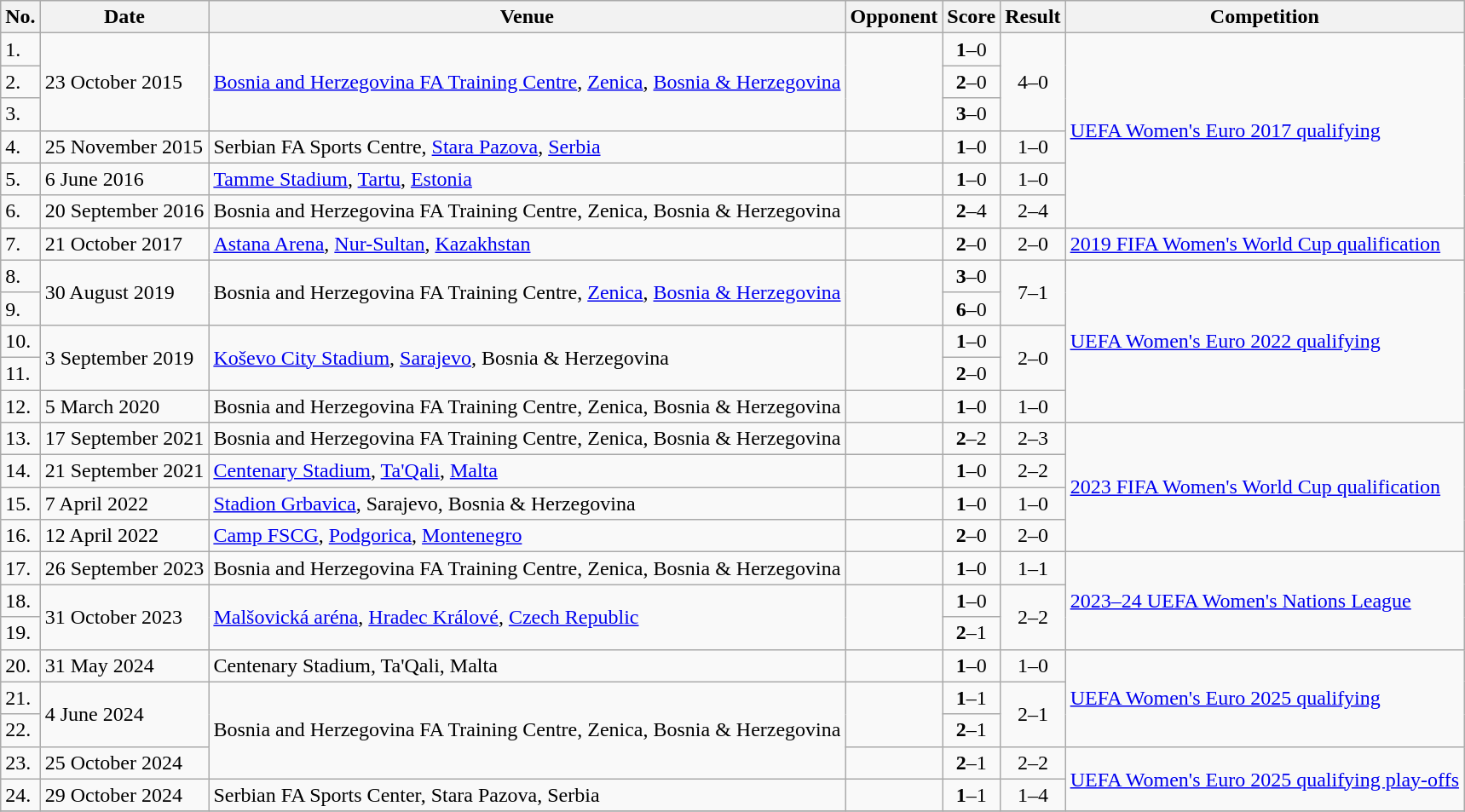<table class="wikitable">
<tr>
<th>No.</th>
<th>Date</th>
<th>Venue</th>
<th>Opponent</th>
<th>Score</th>
<th>Result</th>
<th>Competition</th>
</tr>
<tr>
<td>1.</td>
<td rowspan=3>23 October 2015</td>
<td rowspan=3><a href='#'>Bosnia and Herzegovina FA Training Centre</a>, <a href='#'>Zenica</a>, <a href='#'>Bosnia & Herzegovina</a></td>
<td rowspan=3></td>
<td align=center><strong>1</strong>–0</td>
<td rowspan=3 align=center>4–0</td>
<td rowspan=6><a href='#'>UEFA Women's Euro 2017 qualifying</a></td>
</tr>
<tr>
<td>2.</td>
<td align=center><strong>2</strong>–0</td>
</tr>
<tr>
<td>3.</td>
<td align=center><strong>3</strong>–0</td>
</tr>
<tr>
<td>4.</td>
<td>25 November 2015</td>
<td>Serbian FA Sports Centre, <a href='#'>Stara Pazova</a>, <a href='#'>Serbia</a></td>
<td></td>
<td align=center><strong>1</strong>–0</td>
<td align=center>1–0</td>
</tr>
<tr>
<td>5.</td>
<td>6 June 2016</td>
<td><a href='#'>Tamme Stadium</a>, <a href='#'>Tartu</a>, <a href='#'>Estonia</a></td>
<td></td>
<td align=center><strong>1</strong>–0</td>
<td align=center>1–0</td>
</tr>
<tr>
<td>6.</td>
<td>20 September 2016</td>
<td>Bosnia and Herzegovina FA Training Centre, Zenica, Bosnia & Herzegovina</td>
<td></td>
<td align=center><strong>2</strong>–4</td>
<td align=center>2–4</td>
</tr>
<tr>
<td>7.</td>
<td>21 October 2017</td>
<td><a href='#'>Astana Arena</a>, <a href='#'>Nur-Sultan</a>, <a href='#'>Kazakhstan</a></td>
<td></td>
<td align=center><strong>2</strong>–0</td>
<td align=center>2–0</td>
<td><a href='#'>2019 FIFA Women's World Cup qualification</a></td>
</tr>
<tr>
<td>8.</td>
<td rowspan=2>30 August 2019</td>
<td rowspan=2>Bosnia and Herzegovina FA Training Centre, <a href='#'>Zenica</a>, <a href='#'>Bosnia & Herzegovina</a></td>
<td rowspan=2></td>
<td align=center><strong>3</strong>–0</td>
<td rowspan=2 align=center>7–1</td>
<td rowspan=5><a href='#'>UEFA Women's Euro 2022 qualifying</a></td>
</tr>
<tr>
<td>9.</td>
<td align=center><strong>6</strong>–0</td>
</tr>
<tr>
<td>10.</td>
<td rowspan=2>3 September 2019</td>
<td rowspan=2><a href='#'>Koševo City Stadium</a>, <a href='#'>Sarajevo</a>, Bosnia & Herzegovina</td>
<td rowspan=2></td>
<td align=center><strong>1</strong>–0</td>
<td rowspan=2 align=center>2–0</td>
</tr>
<tr>
<td>11.</td>
<td align=center><strong>2</strong>–0</td>
</tr>
<tr>
<td>12.</td>
<td>5 March 2020</td>
<td>Bosnia and Herzegovina FA Training Centre, Zenica, Bosnia & Herzegovina</td>
<td></td>
<td align=center><strong>1</strong>–0</td>
<td align=center>1–0</td>
</tr>
<tr>
<td>13.</td>
<td>17 September 2021</td>
<td>Bosnia and Herzegovina FA Training Centre, Zenica, Bosnia & Herzegovina</td>
<td></td>
<td align=center><strong>2</strong>–2</td>
<td align=center>2–3</td>
<td rowspan=4><a href='#'>2023 FIFA Women's World Cup qualification</a></td>
</tr>
<tr>
<td>14.</td>
<td>21 September 2021</td>
<td><a href='#'>Centenary Stadium</a>, <a href='#'>Ta'Qali</a>, <a href='#'>Malta</a></td>
<td></td>
<td align=center><strong>1</strong>–0</td>
<td align=center>2–2</td>
</tr>
<tr>
<td>15.</td>
<td>7 April 2022</td>
<td><a href='#'>Stadion Grbavica</a>, Sarajevo, Bosnia & Herzegovina</td>
<td></td>
<td align=center><strong>1</strong>–0</td>
<td align=center>1–0</td>
</tr>
<tr>
<td>16.</td>
<td>12 April 2022</td>
<td><a href='#'>Camp FSCG</a>, <a href='#'>Podgorica</a>, <a href='#'>Montenegro</a></td>
<td></td>
<td align=center><strong>2</strong>–0</td>
<td align=center>2–0</td>
</tr>
<tr>
<td>17.</td>
<td>26 September 2023</td>
<td>Bosnia and Herzegovina FA Training Centre, Zenica, Bosnia & Herzegovina</td>
<td></td>
<td align=center><strong>1</strong>–0</td>
<td align=center>1–1</td>
<td rowspan=3><a href='#'>2023–24 UEFA Women's Nations League</a></td>
</tr>
<tr>
<td>18.</td>
<td rowspan=2>31 October 2023</td>
<td rowspan=2><a href='#'>Malšovická aréna</a>, <a href='#'>Hradec Králové</a>, <a href='#'>Czech Republic</a></td>
<td rowspan=2></td>
<td align=center><strong>1</strong>–0</td>
<td rowspan=2 align=center>2–2</td>
</tr>
<tr>
<td>19.</td>
<td align=center><strong>2</strong>–1</td>
</tr>
<tr>
<td>20.</td>
<td>31 May 2024</td>
<td>Centenary Stadium, Ta'Qali, Malta</td>
<td></td>
<td align=center><strong>1</strong>–0</td>
<td align=center>1–0</td>
<td rowspan=3><a href='#'>UEFA Women's Euro 2025 qualifying</a></td>
</tr>
<tr>
<td>21.</td>
<td rowspan=2>4 June 2024</td>
<td rowspan=3>Bosnia and Herzegovina FA Training Centre, Zenica, Bosnia & Herzegovina</td>
<td rowspan=2></td>
<td align=center><strong>1</strong>–1</td>
<td rowspan=2 align=center>2–1</td>
</tr>
<tr>
<td>22.</td>
<td align=center><strong>2</strong>–1</td>
</tr>
<tr>
<td>23.</td>
<td>25 October 2024</td>
<td></td>
<td align=center><strong>2</strong>–1</td>
<td align=center>2–2</td>
<td rowspan=2><a href='#'>UEFA Women's Euro 2025 qualifying play-offs</a></td>
</tr>
<tr>
<td>24.</td>
<td>29 October 2024</td>
<td>Serbian FA Sports Center, Stara Pazova, Serbia</td>
<td></td>
<td align=center><strong>1</strong>–1</td>
<td align=center>1–4</td>
</tr>
<tr>
</tr>
</table>
